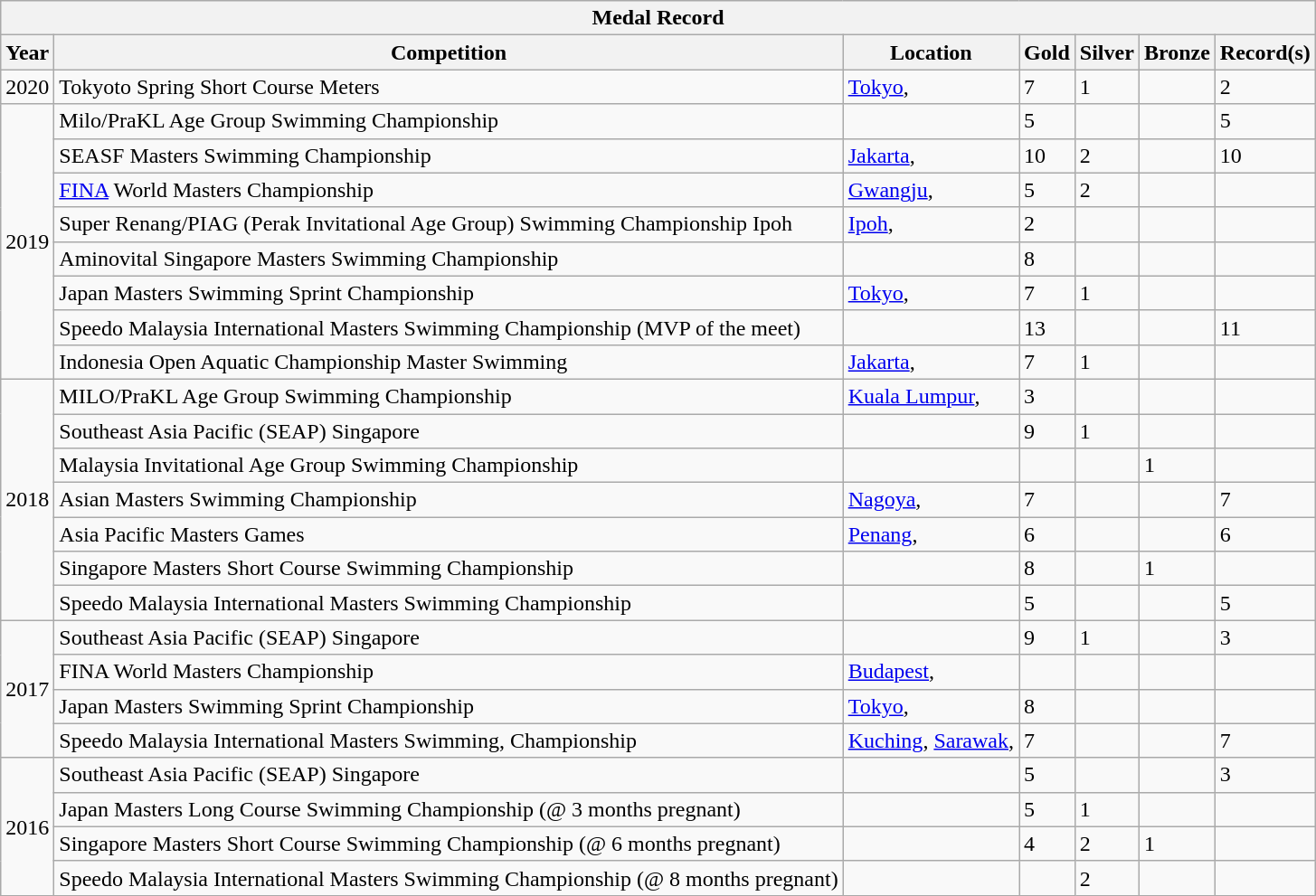<table class="wikitable">
<tr>
<th colspan="7">Medal Record</th>
</tr>
<tr>
<th>Year</th>
<th>Competition</th>
<th>Location</th>
<th>Gold</th>
<th>Silver</th>
<th>Bronze</th>
<th>Record(s)</th>
</tr>
<tr>
<td>2020</td>
<td>Tokyoto Spring Short Course Meters</td>
<td><a href='#'>Tokyo</a>, </td>
<td>7</td>
<td>1</td>
<td></td>
<td>2</td>
</tr>
<tr>
<td rowspan="8">2019</td>
<td>Milo/PraKL Age Group Swimming Championship</td>
<td></td>
<td>5</td>
<td></td>
<td></td>
<td>5</td>
</tr>
<tr>
<td>SEASF Masters Swimming Championship</td>
<td><a href='#'>Jakarta</a>, </td>
<td>10</td>
<td>2</td>
<td></td>
<td>10</td>
</tr>
<tr>
<td><a href='#'>FINA</a> World Masters Championship</td>
<td><a href='#'>Gwangju</a>, </td>
<td>5</td>
<td>2</td>
<td></td>
<td></td>
</tr>
<tr>
<td>Super Renang/PIAG (Perak Invitational Age Group) Swimming Championship Ipoh</td>
<td><a href='#'>Ipoh</a>, </td>
<td>2</td>
<td></td>
<td></td>
<td></td>
</tr>
<tr>
<td>Aminovital Singapore Masters Swimming Championship</td>
<td></td>
<td>8</td>
<td></td>
<td></td>
<td></td>
</tr>
<tr>
<td>Japan Masters Swimming Sprint Championship</td>
<td><a href='#'>Tokyo</a>, </td>
<td>7</td>
<td>1</td>
<td></td>
<td></td>
</tr>
<tr>
<td>Speedo Malaysia International Masters Swimming Championship (MVP of the meet)</td>
<td></td>
<td>13</td>
<td></td>
<td></td>
<td>11</td>
</tr>
<tr>
<td>Indonesia Open Aquatic Championship Master Swimming</td>
<td><a href='#'>Jakarta</a>, </td>
<td>7</td>
<td>1</td>
<td></td>
<td></td>
</tr>
<tr>
<td rowspan="7">2018</td>
<td>MILO/PraKL Age Group Swimming Championship</td>
<td><a href='#'>Kuala Lumpur</a>, </td>
<td>3</td>
<td></td>
<td></td>
<td></td>
</tr>
<tr>
<td>Southeast Asia Pacific (SEAP) Singapore</td>
<td></td>
<td>9</td>
<td>1</td>
<td></td>
<td></td>
</tr>
<tr>
<td>Malaysia Invitational Age Group Swimming Championship</td>
<td></td>
<td></td>
<td></td>
<td>1</td>
<td></td>
</tr>
<tr>
<td>Asian Masters Swimming Championship</td>
<td><a href='#'>Nagoya</a>, </td>
<td>7</td>
<td></td>
<td></td>
<td>7</td>
</tr>
<tr>
<td>Asia Pacific Masters Games</td>
<td><a href='#'>Penang</a>, </td>
<td>6</td>
<td></td>
<td></td>
<td>6</td>
</tr>
<tr>
<td>Singapore Masters Short Course Swimming Championship</td>
<td></td>
<td>8</td>
<td></td>
<td>1</td>
<td></td>
</tr>
<tr>
<td>Speedo Malaysia International Masters Swimming Championship</td>
<td></td>
<td>5</td>
<td></td>
<td></td>
<td>5</td>
</tr>
<tr>
<td rowspan="4">2017</td>
<td>Southeast Asia Pacific (SEAP) Singapore</td>
<td></td>
<td>9</td>
<td>1</td>
<td></td>
<td>3</td>
</tr>
<tr>
<td>FINA World Masters Championship</td>
<td><a href='#'>Budapest</a>, </td>
<td></td>
<td></td>
<td></td>
<td></td>
</tr>
<tr>
<td>Japan Masters Swimming Sprint Championship</td>
<td><a href='#'>Tokyo</a>, </td>
<td>8</td>
<td></td>
<td></td>
<td></td>
</tr>
<tr>
<td>Speedo Malaysia International Masters Swimming, Championship</td>
<td><a href='#'>Kuching</a>, <a href='#'>Sarawak</a>, </td>
<td>7</td>
<td></td>
<td></td>
<td>7</td>
</tr>
<tr>
<td rowspan="4">2016</td>
<td>Southeast Asia Pacific (SEAP) Singapore</td>
<td></td>
<td>5</td>
<td></td>
<td></td>
<td>3</td>
</tr>
<tr>
<td>Japan Masters Long Course Swimming Championship  (@ 3 months pregnant)</td>
<td></td>
<td>5</td>
<td>1</td>
<td></td>
<td></td>
</tr>
<tr>
<td>Singapore Masters Short Course Swimming Championship (@ 6 months pregnant)</td>
<td></td>
<td>4</td>
<td>2</td>
<td>1</td>
<td></td>
</tr>
<tr>
<td>Speedo Malaysia International Masters Swimming Championship (@ 8 months pregnant)</td>
<td></td>
<td></td>
<td>2</td>
<td></td>
<td></td>
</tr>
</table>
